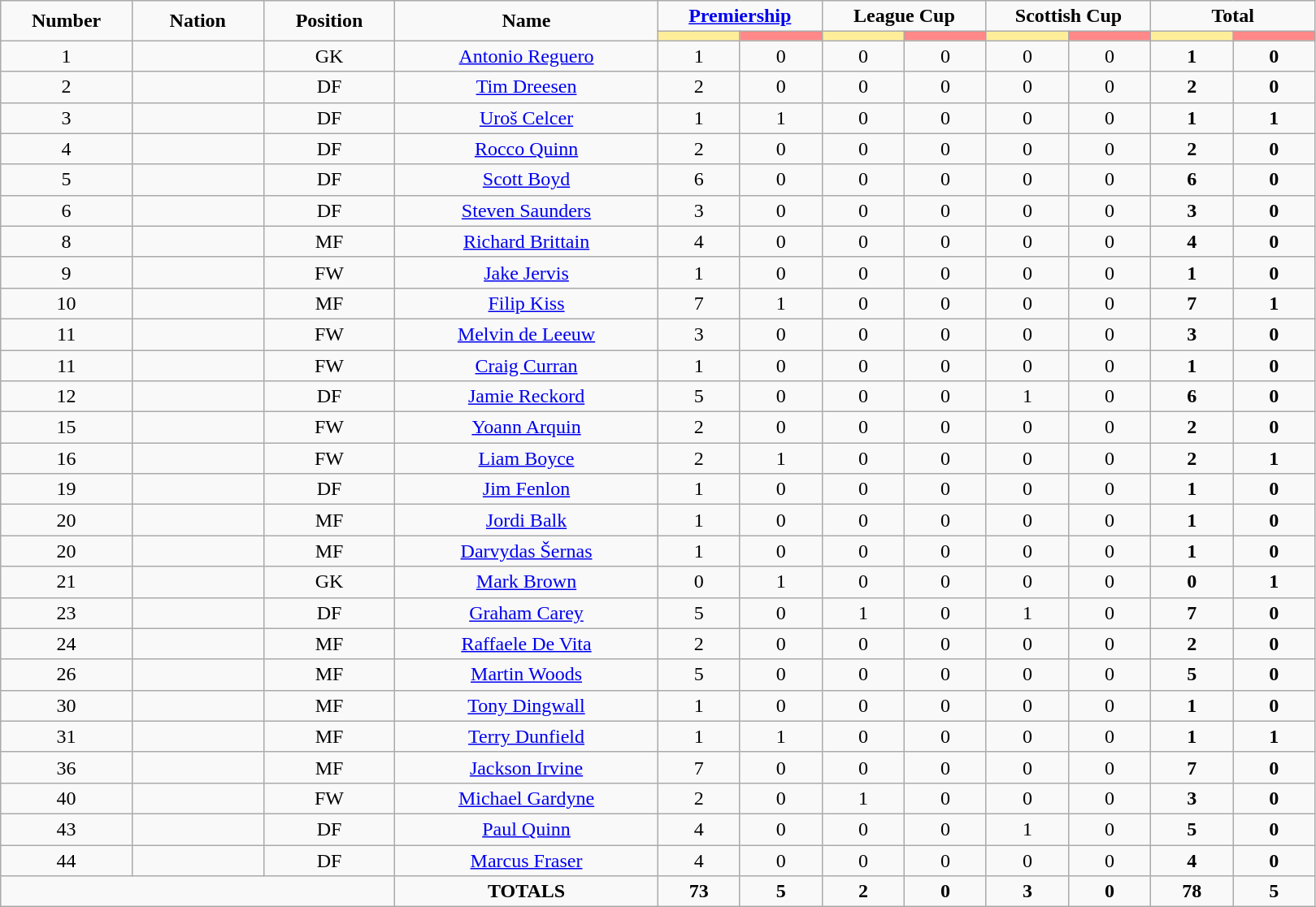<table class="wikitable" style="text-align:center;">
<tr style="text-align:center;">
<td rowspan="2"  style="width:10%; "><strong>Number</strong></td>
<td rowspan="2"  style="width:10%; "><strong>Nation</strong></td>
<td rowspan="2"  style="width:10%; "><strong>Position</strong></td>
<td rowspan="2"  style="width:20%; "><strong>Name</strong></td>
<td colspan="2"><strong><a href='#'>Premiership</a></strong></td>
<td colspan="2"><strong>League Cup</strong></td>
<td colspan="2"><strong>Scottish Cup</strong></td>
<td colspan="2"><strong>Total </strong></td>
</tr>
<tr>
<th style="width:60px; background:#fe9;"></th>
<th style="width:60px; background:#ff8888;"></th>
<th style="width:60px; background:#fe9;"></th>
<th style="width:60px; background:#ff8888;"></th>
<th style="width:60px; background:#fe9;"></th>
<th style="width:60px; background:#ff8888;"></th>
<th style="width:60px; background:#fe9;"></th>
<th style="width:60px; background:#ff8888;"></th>
</tr>
<tr>
<td>1</td>
<td></td>
<td>GK</td>
<td><a href='#'>Antonio Reguero</a></td>
<td>1</td>
<td>0</td>
<td>0</td>
<td>0</td>
<td>0</td>
<td>0</td>
<td><strong>1</strong></td>
<td><strong>0</strong></td>
</tr>
<tr>
<td>2</td>
<td></td>
<td>DF</td>
<td><a href='#'>Tim Dreesen</a></td>
<td>2</td>
<td>0</td>
<td>0</td>
<td>0</td>
<td>0</td>
<td>0</td>
<td><strong>2</strong></td>
<td><strong>0</strong></td>
</tr>
<tr>
<td>3</td>
<td></td>
<td>DF</td>
<td><a href='#'>Uroš Celcer</a></td>
<td>1</td>
<td>1</td>
<td>0</td>
<td>0</td>
<td>0</td>
<td>0</td>
<td><strong>1</strong></td>
<td><strong>1</strong></td>
</tr>
<tr>
<td>4</td>
<td></td>
<td>DF</td>
<td><a href='#'>Rocco Quinn</a></td>
<td>2</td>
<td>0</td>
<td>0</td>
<td>0</td>
<td>0</td>
<td>0</td>
<td><strong>2</strong></td>
<td><strong>0</strong></td>
</tr>
<tr>
<td>5</td>
<td></td>
<td>DF</td>
<td><a href='#'>Scott Boyd</a></td>
<td>6</td>
<td>0</td>
<td>0</td>
<td>0</td>
<td>0</td>
<td>0</td>
<td><strong>6</strong></td>
<td><strong>0</strong></td>
</tr>
<tr>
<td>6</td>
<td></td>
<td>DF</td>
<td><a href='#'>Steven Saunders</a></td>
<td>3</td>
<td>0</td>
<td>0</td>
<td>0</td>
<td>0</td>
<td>0</td>
<td><strong>3</strong></td>
<td><strong>0</strong></td>
</tr>
<tr>
<td>8</td>
<td></td>
<td>MF</td>
<td><a href='#'>Richard Brittain</a></td>
<td>4</td>
<td>0</td>
<td>0</td>
<td>0</td>
<td>0</td>
<td>0</td>
<td><strong>4</strong></td>
<td><strong>0</strong></td>
</tr>
<tr>
<td>9</td>
<td></td>
<td>FW</td>
<td><a href='#'>Jake Jervis</a></td>
<td>1</td>
<td>0</td>
<td>0</td>
<td>0</td>
<td>0</td>
<td>0</td>
<td><strong>1</strong></td>
<td><strong>0</strong></td>
</tr>
<tr>
<td>10</td>
<td></td>
<td>MF</td>
<td><a href='#'>Filip Kiss</a></td>
<td>7</td>
<td>1</td>
<td>0</td>
<td>0</td>
<td>0</td>
<td>0</td>
<td><strong>7</strong></td>
<td><strong>1</strong></td>
</tr>
<tr>
<td>11</td>
<td></td>
<td>FW</td>
<td><a href='#'>Melvin de Leeuw</a></td>
<td>3</td>
<td>0</td>
<td>0</td>
<td>0</td>
<td>0</td>
<td>0</td>
<td><strong>3</strong></td>
<td><strong>0</strong></td>
</tr>
<tr>
<td>11</td>
<td></td>
<td>FW</td>
<td><a href='#'>Craig Curran</a></td>
<td>1</td>
<td>0</td>
<td>0</td>
<td>0</td>
<td>0</td>
<td>0</td>
<td><strong>1</strong></td>
<td><strong>0</strong></td>
</tr>
<tr>
<td>12</td>
<td></td>
<td>DF</td>
<td><a href='#'>Jamie Reckord</a></td>
<td>5</td>
<td>0</td>
<td>0</td>
<td>0</td>
<td>1</td>
<td>0</td>
<td><strong>6</strong></td>
<td><strong>0</strong></td>
</tr>
<tr>
<td>15</td>
<td></td>
<td>FW</td>
<td><a href='#'>Yoann Arquin</a></td>
<td>2</td>
<td>0</td>
<td>0</td>
<td>0</td>
<td>0</td>
<td>0</td>
<td><strong>2</strong></td>
<td><strong>0</strong></td>
</tr>
<tr>
<td>16</td>
<td></td>
<td>FW</td>
<td><a href='#'>Liam Boyce</a></td>
<td>2</td>
<td>1</td>
<td>0</td>
<td>0</td>
<td>0</td>
<td>0</td>
<td><strong>2</strong></td>
<td><strong>1</strong></td>
</tr>
<tr>
<td>19</td>
<td></td>
<td>DF</td>
<td><a href='#'>Jim Fenlon</a></td>
<td>1</td>
<td>0</td>
<td>0</td>
<td>0</td>
<td>0</td>
<td>0</td>
<td><strong>1</strong></td>
<td><strong>0</strong></td>
</tr>
<tr>
<td>20</td>
<td></td>
<td>MF</td>
<td><a href='#'>Jordi Balk</a></td>
<td>1</td>
<td>0</td>
<td>0</td>
<td>0</td>
<td>0</td>
<td>0</td>
<td><strong>1</strong></td>
<td><strong>0</strong></td>
</tr>
<tr>
<td>20</td>
<td></td>
<td>MF</td>
<td><a href='#'>Darvydas Šernas</a></td>
<td>1</td>
<td>0</td>
<td>0</td>
<td>0</td>
<td>0</td>
<td>0</td>
<td><strong>1</strong></td>
<td><strong>0</strong></td>
</tr>
<tr>
<td>21</td>
<td></td>
<td>GK</td>
<td><a href='#'>Mark Brown</a></td>
<td>0</td>
<td>1</td>
<td>0</td>
<td>0</td>
<td>0</td>
<td>0</td>
<td><strong>0</strong></td>
<td><strong>1</strong></td>
</tr>
<tr>
<td>23</td>
<td></td>
<td>DF</td>
<td><a href='#'>Graham Carey</a></td>
<td>5</td>
<td>0</td>
<td>1</td>
<td>0</td>
<td>1</td>
<td>0</td>
<td><strong>7</strong></td>
<td><strong>0</strong></td>
</tr>
<tr>
<td>24</td>
<td></td>
<td>MF</td>
<td><a href='#'>Raffaele De Vita</a></td>
<td>2</td>
<td>0</td>
<td>0</td>
<td>0</td>
<td>0</td>
<td>0</td>
<td><strong>2</strong></td>
<td><strong>0</strong></td>
</tr>
<tr>
<td>26</td>
<td></td>
<td>MF</td>
<td><a href='#'>Martin Woods</a></td>
<td>5</td>
<td>0</td>
<td>0</td>
<td>0</td>
<td>0</td>
<td>0</td>
<td><strong>5</strong></td>
<td><strong>0</strong></td>
</tr>
<tr>
<td>30</td>
<td></td>
<td>MF</td>
<td><a href='#'>Tony Dingwall</a></td>
<td>1</td>
<td>0</td>
<td>0</td>
<td>0</td>
<td>0</td>
<td>0</td>
<td><strong>1</strong></td>
<td><strong>0</strong></td>
</tr>
<tr>
<td>31</td>
<td></td>
<td>MF</td>
<td><a href='#'>Terry Dunfield</a></td>
<td>1</td>
<td>1</td>
<td>0</td>
<td>0</td>
<td>0</td>
<td>0</td>
<td><strong>1</strong></td>
<td><strong>1</strong></td>
</tr>
<tr>
<td>36</td>
<td></td>
<td>MF</td>
<td><a href='#'>Jackson Irvine</a></td>
<td>7</td>
<td>0</td>
<td>0</td>
<td>0</td>
<td>0</td>
<td>0</td>
<td><strong>7</strong></td>
<td><strong>0</strong></td>
</tr>
<tr>
<td>40</td>
<td></td>
<td>FW</td>
<td><a href='#'>Michael Gardyne</a></td>
<td>2</td>
<td>0</td>
<td>1</td>
<td>0</td>
<td>0</td>
<td>0</td>
<td><strong>3</strong></td>
<td><strong>0</strong></td>
</tr>
<tr>
<td>43</td>
<td></td>
<td>DF</td>
<td><a href='#'>Paul Quinn</a></td>
<td>4</td>
<td>0</td>
<td>0</td>
<td>0</td>
<td>1</td>
<td>0</td>
<td><strong>5</strong></td>
<td><strong>0</strong></td>
</tr>
<tr>
<td>44</td>
<td></td>
<td>DF</td>
<td><a href='#'>Marcus Fraser</a></td>
<td>4</td>
<td>0</td>
<td>0</td>
<td>0</td>
<td>0</td>
<td>0</td>
<td><strong>4</strong></td>
<td><strong>0</strong></td>
</tr>
<tr>
<td colspan="3"></td>
<td><strong>TOTALS</strong></td>
<td><strong>73</strong></td>
<td><strong>5</strong></td>
<td><strong>2</strong></td>
<td><strong>0</strong></td>
<td><strong>3</strong></td>
<td><strong>0</strong></td>
<td><strong>78</strong></td>
<td><strong>5</strong></td>
</tr>
</table>
